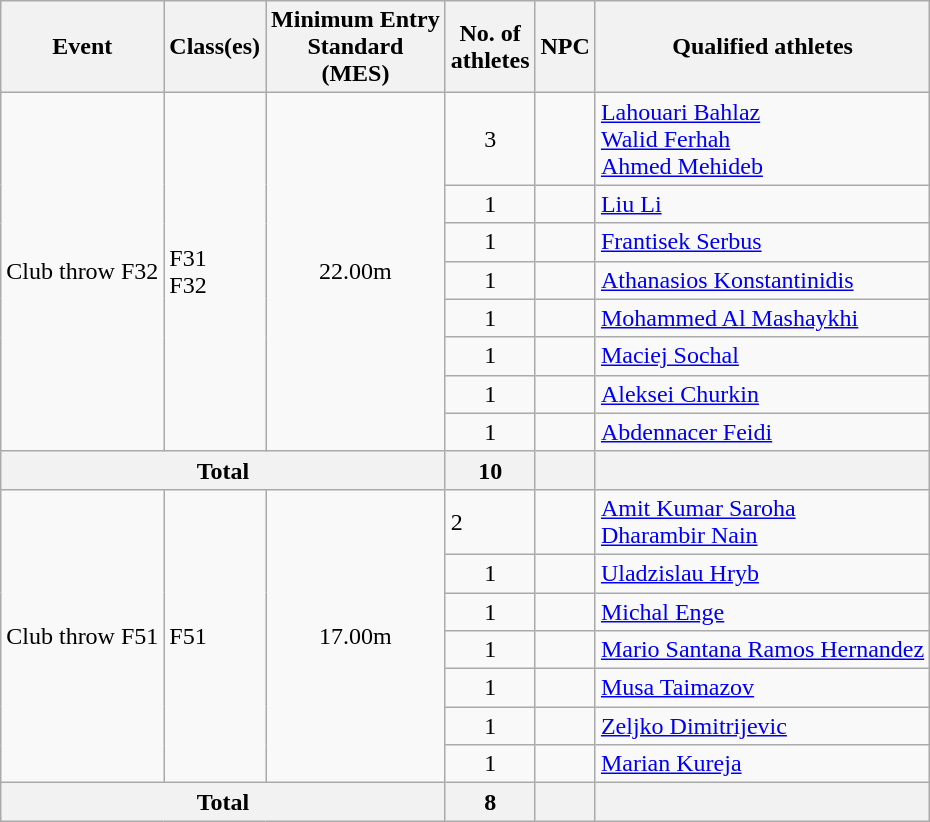<table class="wikitable">
<tr>
<th>Event</th>
<th>Class(es)</th>
<th>Minimum Entry<br> Standard<br> (MES)</th>
<th>No. of<br>athletes</th>
<th>NPC</th>
<th>Qualified athletes</th>
</tr>
<tr>
<td rowspan=8>Club throw F32</td>
<td rowspan=8>F31<br>F32</td>
<td rowspan=8 align="center">22.00m</td>
<td align=center>3</td>
<td></td>
<td><a href='#'>Lahouari Bahlaz</a><br><a href='#'>Walid Ferhah</a><br><a href='#'>Ahmed Mehideb</a></td>
</tr>
<tr>
<td align=center>1</td>
<td></td>
<td><a href='#'>Liu Li</a></td>
</tr>
<tr>
<td align=center>1</td>
<td></td>
<td><a href='#'>Frantisek Serbus</a></td>
</tr>
<tr>
<td align=center>1</td>
<td></td>
<td><a href='#'>Athanasios Konstantinidis</a></td>
</tr>
<tr>
<td align=center>1</td>
<td></td>
<td><a href='#'>Mohammed Al Mashaykhi</a></td>
</tr>
<tr>
<td align=center>1</td>
<td></td>
<td><a href='#'>Maciej Sochal</a></td>
</tr>
<tr>
<td align=center>1</td>
<td></td>
<td><a href='#'>Aleksei Churkin</a></td>
</tr>
<tr>
<td align=center>1</td>
<td></td>
<td><a href='#'>Abdennacer Feidi</a></td>
</tr>
<tr>
<th colspan=3>Total</th>
<th>10</th>
<th></th>
<th></th>
</tr>
<tr>
<td rowspan=7>Club throw F51</td>
<td rowspan=7>F51</td>
<td rowspan=7 align="center">17.00m</td>
<td>2</td>
<td></td>
<td><a href='#'>Amit Kumar Saroha</a><br><a href='#'>Dharambir Nain</a></td>
</tr>
<tr>
<td align=center>1</td>
<td></td>
<td><a href='#'>Uladzislau Hryb</a></td>
</tr>
<tr>
<td align=center>1</td>
<td></td>
<td><a href='#'>Michal Enge</a></td>
</tr>
<tr>
<td align=center>1</td>
<td></td>
<td><a href='#'>Mario Santana Ramos Hernandez</a></td>
</tr>
<tr>
<td align=center>1</td>
<td></td>
<td><a href='#'>Musa Taimazov</a></td>
</tr>
<tr>
<td align=center>1</td>
<td></td>
<td><a href='#'>Zeljko Dimitrijevic</a></td>
</tr>
<tr>
<td align=center>1</td>
<td></td>
<td><a href='#'>Marian Kureja</a></td>
</tr>
<tr>
<th colspan=3>Total</th>
<th>8</th>
<th></th>
<th></th>
</tr>
</table>
